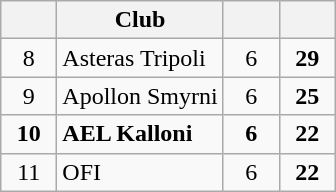<table class="wikitable" style="text-align:center">
<tr>
<th width=30></th>
<th>Club</th>
<th width=30></th>
<th width=30></th>
</tr>
<tr>
<td>8</td>
<td align=left>Asteras Tripoli</td>
<td>6</td>
<td><strong>29</strong></td>
</tr>
<tr>
<td>9</td>
<td align=left>Apollon Smyrni</td>
<td>6</td>
<td><strong>25</strong></td>
</tr>
<tr>
<td><strong>10</strong></td>
<td align=left><strong>AEL Kalloni</strong></td>
<td><strong>6</strong></td>
<td><strong>22</strong></td>
</tr>
<tr>
<td>11</td>
<td align=left>OFI</td>
<td>6</td>
<td><strong>22</strong></td>
</tr>
</table>
